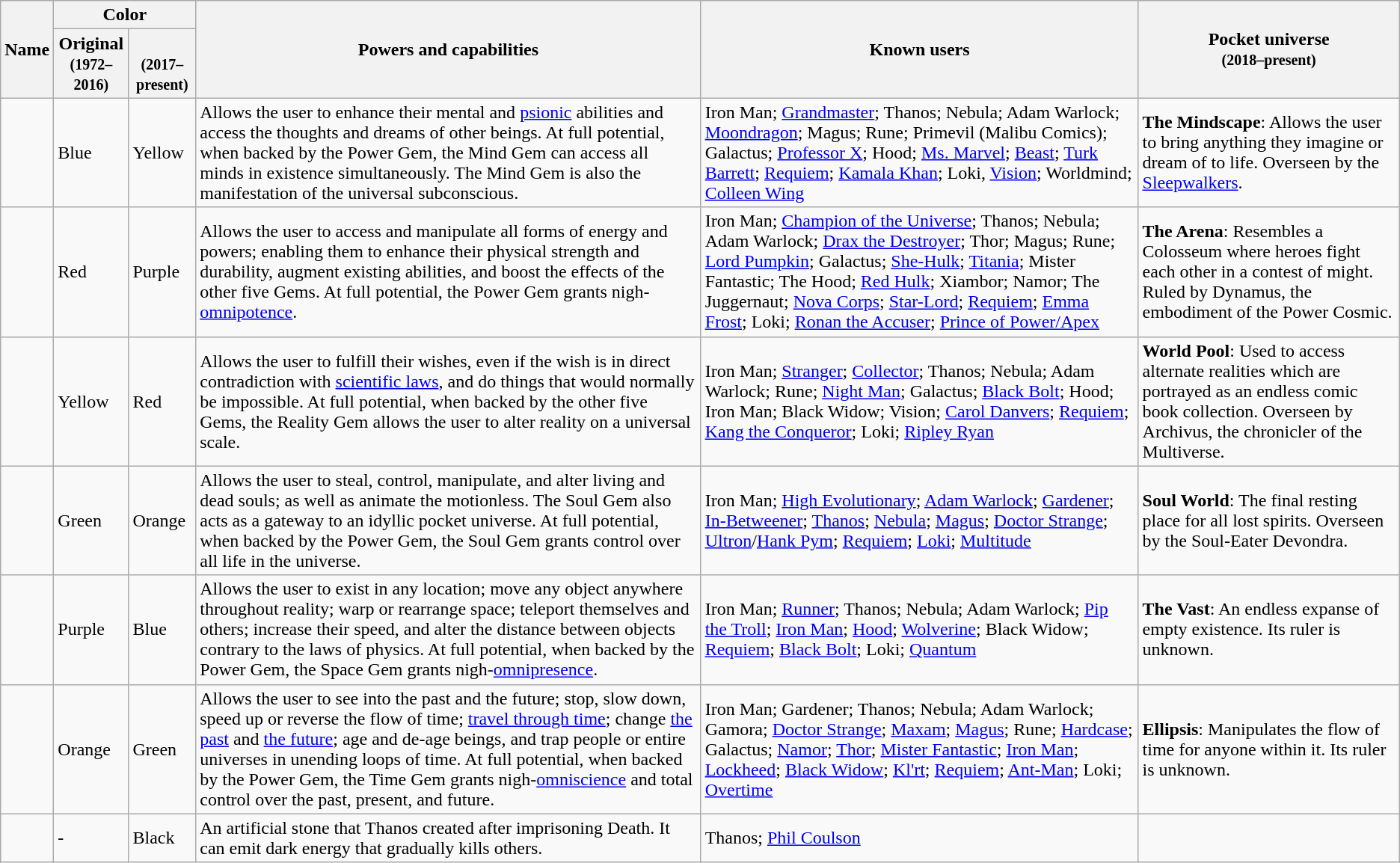<table class="wikitable">
<tr>
<th rowspan=2>Name</th>
<th colspan=2>Color</th>
<th rowspan=2>Powers and capabilities</th>
<th rowspan=2>Known users</th>
<th rowspan=2>Pocket universe<br><small>(2018–present)</small></th>
</tr>
<tr>
<th>Original <br><small>(1972–2016)</small></th>
<th> <br><small>(2017–present)</small></th>
</tr>
<tr>
<td><strong></strong></td>
<td>Blue</td>
<td>Yellow</td>
<td>Allows the user to enhance their mental and <a href='#'>psionic</a> abilities and access the thoughts and dreams of other beings. At full potential, when backed by the Power Gem, the Mind Gem can access all minds in existence simultaneously. The Mind Gem is also the manifestation of the universal subconscious.</td>
<td>Iron Man; <a href='#'>Grandmaster</a>; Thanos; Nebula; Adam Warlock; <a href='#'>Moondragon</a>; Magus; Rune; Primevil (Malibu Comics); Galactus; <a href='#'>Professor X</a>; Hood; <a href='#'>Ms. Marvel</a>; <a href='#'>Beast</a>; <a href='#'>Turk Barrett</a>; <a href='#'>Requiem</a>; <a href='#'>Kamala Khan</a>; Loki, <a href='#'>Vision</a>; Worldmind; <a href='#'>Colleen Wing</a></td>
<td><strong>The Mindscape</strong>: Allows the user to bring anything they imagine or dream of to life. Overseen by the <a href='#'>Sleepwalkers</a>.</td>
</tr>
<tr>
<td><strong></strong></td>
<td>Red</td>
<td>Purple</td>
<td>Allows the user to access and manipulate all forms of energy and powers; enabling them to enhance their physical strength and durability, augment existing abilities, and boost the effects of the other five Gems. At full potential, the Power Gem grants nigh-<a href='#'>omnipotence</a>.</td>
<td>Iron Man; <a href='#'>Champion of the Universe</a>; Thanos; Nebula; Adam Warlock; <a href='#'>Drax the Destroyer</a>; Thor; Magus; Rune; <a href='#'>Lord Pumpkin</a>; Galactus; <a href='#'>She-Hulk</a>; <a href='#'>Titania</a>; Mister Fantastic; The Hood; <a href='#'>Red Hulk</a>; Xiambor; Namor; The Juggernaut; <a href='#'>Nova Corps</a>; <a href='#'>Star-Lord</a>; <a href='#'>Requiem</a>; <a href='#'>Emma Frost</a>; Loki; <a href='#'>Ronan the Accuser</a>; <a href='#'>Prince of Power/Apex</a></td>
<td><strong>The Arena</strong>: Resembles a Colosseum where heroes fight each other in a contest of might. Ruled by Dynamus, the embodiment of the Power Cosmic.</td>
</tr>
<tr>
<td><strong></strong></td>
<td>Yellow</td>
<td>Red</td>
<td>Allows the user to fulfill their wishes, even if the wish is in direct contradiction with <a href='#'>scientific laws</a>, and do things that would normally be impossible. At full potential, when backed by the other five Gems, the Reality Gem allows the user to alter reality on a universal scale.</td>
<td>Iron Man; <a href='#'>Stranger</a>; <a href='#'>Collector</a>; Thanos; Nebula; Adam Warlock; Rune; <a href='#'>Night Man</a>; Galactus; <a href='#'>Black Bolt</a>; Hood; Iron Man; Black Widow; Vision; <a href='#'>Carol Danvers</a>; <a href='#'>Requiem</a>; <a href='#'>Kang the Conqueror</a>; Loki; <a href='#'>Ripley Ryan</a></td>
<td><strong>World Pool</strong>: Used to access alternate realities which are portrayed as an endless comic book collection. Overseen by Archivus, the chronicler of the Multiverse.</td>
</tr>
<tr>
<td><strong></strong></td>
<td>Green</td>
<td>Orange</td>
<td>Allows the user to steal, control, manipulate, and alter living and dead souls; as well as animate the motionless. The Soul Gem also acts as a gateway to an idyllic pocket universe. At full potential, when backed by the Power Gem, the Soul Gem grants control over all life in the universe.</td>
<td>Iron Man; <a href='#'>High Evolutionary</a>; <a href='#'>Adam Warlock</a>; <a href='#'>Gardener</a>; <a href='#'>In-Betweener</a>; <a href='#'>Thanos</a>; <a href='#'>Nebula</a>; <a href='#'>Magus</a>; <a href='#'>Doctor Strange</a>; <a href='#'>Ultron</a>/<a href='#'>Hank Pym</a>; <a href='#'>Requiem</a>; <a href='#'>Loki</a>; <a href='#'>Multitude</a></td>
<td><strong>Soul World</strong>: The final resting place for all lost spirits. Overseen by the Soul-Eater Devondra.</td>
</tr>
<tr>
<td><strong></strong></td>
<td>Purple</td>
<td>Blue</td>
<td>Allows the user to exist in any location; move any object anywhere throughout reality; warp or rearrange space; teleport themselves and others; increase their speed, and alter the distance between objects contrary to the laws of physics. At full potential, when backed by the Power Gem, the Space Gem grants nigh-<a href='#'>omnipresence</a>.</td>
<td>Iron Man; <a href='#'>Runner</a>; Thanos; Nebula; Adam Warlock; <a href='#'>Pip the Troll</a>; <a href='#'>Iron Man</a>; <a href='#'>Hood</a>; <a href='#'>Wolverine</a>; Black Widow; <a href='#'>Requiem</a>; <a href='#'>Black Bolt</a>; Loki; <a href='#'>Quantum</a></td>
<td><strong>The Vast</strong>: An endless expanse of empty existence. Its ruler is unknown.</td>
</tr>
<tr>
<td><strong></strong></td>
<td>Orange</td>
<td>Green</td>
<td>Allows the user to see into the past and the future; stop, slow down, speed up or reverse the flow of time; <a href='#'>travel through time</a>; change <a href='#'>the past</a> and <a href='#'>the future</a>; age and de-age beings, and trap people or entire universes in unending loops of time. At full potential, when backed by the Power Gem, the Time Gem grants nigh-<a href='#'>omniscience</a> and total control over the past, present, and future.</td>
<td>Iron Man; Gardener; Thanos; Nebula; Adam Warlock; Gamora; <a href='#'>Doctor Strange</a>; <a href='#'>Maxam</a>; <a href='#'>Magus</a>; Rune; <a href='#'>Hardcase</a>; Galactus; <a href='#'>Namor</a>; <a href='#'>Thor</a>; <a href='#'>Mister Fantastic</a>; <a href='#'>Iron Man</a>; <a href='#'>Lockheed</a>; <a href='#'>Black Widow</a>; <a href='#'>Kl'rt</a>; <a href='#'>Requiem</a>; <a href='#'>Ant-Man</a>; Loki; <a href='#'>Overtime</a></td>
<td><strong>Ellipsis</strong>: Manipulates the flow of time for anyone within it. Its ruler is unknown.</td>
</tr>
<tr>
<td><strong></strong></td>
<td>-</td>
<td>Black</td>
<td>An artificial stone that Thanos created after imprisoning Death. It can emit dark energy that gradually kills others.</td>
<td>Thanos; <a href='#'>Phil Coulson</a></td>
<td></td>
</tr>
</table>
